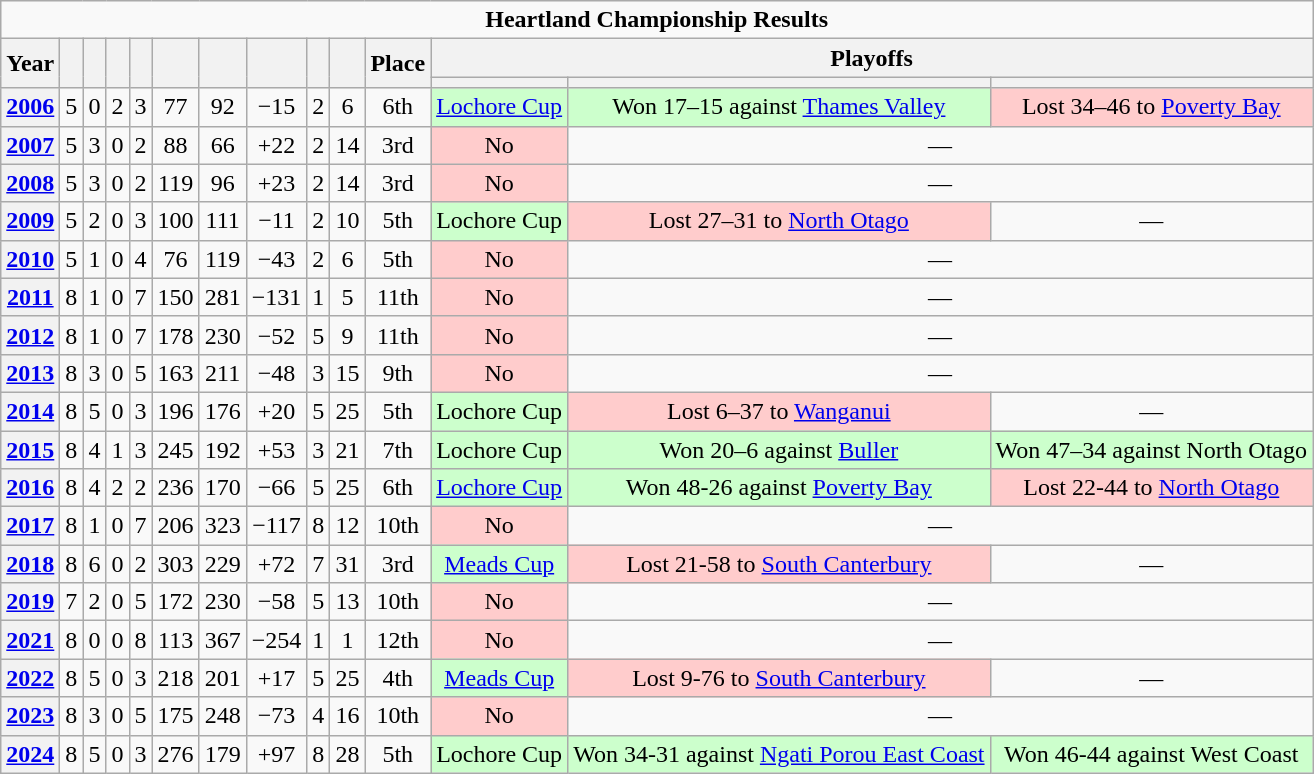<table class="wikitable" style="text-align:center">
<tr>
<td colspan=14><strong>Heartland Championship Results</strong></td>
</tr>
<tr>
<th rowspan=2>Year</th>
<th rowspan=2></th>
<th rowspan=2></th>
<th rowspan=2></th>
<th rowspan=2></th>
<th rowspan=2></th>
<th rowspan=2></th>
<th rowspan=2></th>
<th rowspan=2></th>
<th rowspan=2></th>
<th rowspan=2>Place</th>
<th colspan=3>Playoffs</th>
</tr>
<tr>
<th></th>
<th></th>
<th></th>
</tr>
<tr>
<th><a href='#'>2006</a></th>
<td>5</td>
<td>0</td>
<td>2</td>
<td>3</td>
<td>77</td>
<td>92</td>
<td>−15</td>
<td>2</td>
<td>6</td>
<td>6th</td>
<td style="background: #cfc;"><a href='#'>Lochore Cup</a></td>
<td style="background: #cfc;">Won 17–15 against <a href='#'>Thames Valley</a></td>
<td style="background: #FFCCCC;">Lost 34–46 to <a href='#'>Poverty Bay</a></td>
</tr>
<tr>
<th><a href='#'>2007</a></th>
<td>5</td>
<td>3</td>
<td>0</td>
<td>2</td>
<td>88</td>
<td>66</td>
<td>+22</td>
<td>2</td>
<td>14</td>
<td>3rd</td>
<td style="background: #FFCCCC;">No</td>
<td colspan=2>—</td>
</tr>
<tr>
<th><a href='#'>2008</a></th>
<td>5</td>
<td>3</td>
<td>0</td>
<td>2</td>
<td>119</td>
<td>96</td>
<td>+23</td>
<td>2</td>
<td>14</td>
<td>3rd</td>
<td style="background: #FFCCCC;">No</td>
<td colspan=2>—</td>
</tr>
<tr>
<th><a href='#'>2009</a></th>
<td>5</td>
<td>2</td>
<td>0</td>
<td>3</td>
<td>100</td>
<td>111</td>
<td>−11</td>
<td>2</td>
<td>10</td>
<td>5th</td>
<td style="background: #cfc;">Lochore Cup</td>
<td style="background: #FFCCCC;">Lost 27–31 to <a href='#'>North Otago</a></td>
<td>—</td>
</tr>
<tr>
<th><a href='#'>2010</a></th>
<td>5</td>
<td>1</td>
<td>0</td>
<td>4</td>
<td>76</td>
<td>119</td>
<td>−43</td>
<td>2</td>
<td>6</td>
<td>5th</td>
<td style="background: #FFCCCC;">No</td>
<td colspan=2>—</td>
</tr>
<tr>
<th><a href='#'>2011</a></th>
<td>8</td>
<td>1</td>
<td>0</td>
<td>7</td>
<td>150</td>
<td>281</td>
<td>−131</td>
<td>1</td>
<td>5</td>
<td>11th</td>
<td style="background: #FFCCCC;">No</td>
<td colspan=2>—</td>
</tr>
<tr>
<th><a href='#'>2012</a></th>
<td>8</td>
<td>1</td>
<td>0</td>
<td>7</td>
<td>178</td>
<td>230</td>
<td>−52</td>
<td>5</td>
<td>9</td>
<td>11th</td>
<td style="background: #FFCCCC;">No</td>
<td colspan=2>—</td>
</tr>
<tr>
<th><a href='#'>2013</a></th>
<td>8</td>
<td>3</td>
<td>0</td>
<td>5</td>
<td>163</td>
<td>211</td>
<td>−48</td>
<td>3</td>
<td>15</td>
<td>9th</td>
<td style="background: #FFCCCC;">No</td>
<td colspan=2>—</td>
</tr>
<tr>
<th><a href='#'>2014</a></th>
<td>8</td>
<td>5</td>
<td>0</td>
<td>3</td>
<td>196</td>
<td>176</td>
<td>+20</td>
<td>5</td>
<td>25</td>
<td>5th</td>
<td style="background: #cfc;">Lochore Cup</td>
<td style="background: #FFCCCC;">Lost 6–37 to <a href='#'>Wanganui</a></td>
<td>—</td>
</tr>
<tr>
<th><a href='#'>2015</a></th>
<td>8</td>
<td>4</td>
<td>1</td>
<td>3</td>
<td>245</td>
<td>192</td>
<td>+53</td>
<td>3</td>
<td>21</td>
<td>7th</td>
<td style="background: #cfc;">Lochore Cup</td>
<td style="background: #cfc;">Won 20–6 against <a href='#'>Buller</a></td>
<td style="background: #cfc;">Won 47–34 against North Otago</td>
</tr>
<tr>
<th><a href='#'>2016</a></th>
<td>8</td>
<td>4</td>
<td>2</td>
<td>2</td>
<td>236</td>
<td>170</td>
<td>−66</td>
<td>5</td>
<td>25</td>
<td>6th</td>
<td style="background: #cfc;"><a href='#'>Lochore Cup</a></td>
<td style="background: #cfc;">Won 48-26 against <a href='#'>Poverty Bay</a></td>
<td style="background: #FFCCCC;">Lost 22-44 to <a href='#'>North Otago</a></td>
</tr>
<tr>
<th><a href='#'>2017</a></th>
<td>8</td>
<td>1</td>
<td>0</td>
<td>7</td>
<td>206</td>
<td>323</td>
<td>−117</td>
<td>8</td>
<td>12</td>
<td>10th</td>
<td style="background: #FFCCCC;">No</td>
<td colspan=2>—</td>
</tr>
<tr>
<th><a href='#'>2018</a></th>
<td>8</td>
<td>6</td>
<td>0</td>
<td>2</td>
<td>303</td>
<td>229</td>
<td>+72</td>
<td>7</td>
<td>31</td>
<td>3rd</td>
<td style="background: #cfc;"><a href='#'>Meads Cup</a></td>
<td style="background: #FFCCCC;">Lost 21-58 to <a href='#'>South Canterbury</a></td>
<td>—</td>
</tr>
<tr>
<th><a href='#'>2019</a></th>
<td>7</td>
<td>2</td>
<td>0</td>
<td>5</td>
<td>172</td>
<td>230</td>
<td>−58</td>
<td>5</td>
<td>13</td>
<td>10th</td>
<td style="background: #FFCCCC;">No</td>
<td colspan=2>—</td>
</tr>
<tr>
<th><a href='#'>2021</a></th>
<td>8</td>
<td>0</td>
<td>0</td>
<td>8</td>
<td>113</td>
<td>367</td>
<td>−254</td>
<td>1</td>
<td>1</td>
<td>12th</td>
<td style="background: #FFCCCC;">No</td>
<td colspan=2>—</td>
</tr>
<tr>
<th><a href='#'>2022</a></th>
<td>8</td>
<td>5</td>
<td>0</td>
<td>3</td>
<td>218</td>
<td>201</td>
<td>+17</td>
<td>5</td>
<td>25</td>
<td>4th</td>
<td style="background: #cfc;"><a href='#'>Meads Cup</a></td>
<td style="background: #FFCCCC;">Lost 9-76 to <a href='#'>South Canterbury</a></td>
<td>—</td>
</tr>
<tr>
<th><a href='#'>2023</a></th>
<td>8</td>
<td>3</td>
<td>0</td>
<td>5</td>
<td>175</td>
<td>248</td>
<td>−73</td>
<td>4</td>
<td>16</td>
<td>10th</td>
<td style="background: #FFCCCC;">No</td>
<td colspan=2>—</td>
</tr>
<tr>
<th><a href='#'>2024</a></th>
<td>8</td>
<td>5</td>
<td>0</td>
<td>3</td>
<td>276</td>
<td>179</td>
<td>+97</td>
<td>8</td>
<td>28</td>
<td>5th</td>
<td style="background: #cfc;">Lochore Cup</td>
<td style="background: #cfc;">Won 34-31 against <a href='#'>Ngati Porou East Coast</a></td>
<td style="background: #cfc;">Won 46-44 against West Coast</td>
</tr>
</table>
